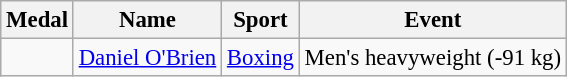<table class="wikitable sortable" style="font-size: 95%;">
<tr>
<th>Medal</th>
<th>Name</th>
<th>Sport</th>
<th>Event</th>
</tr>
<tr>
<td></td>
<td><a href='#'>Daniel O'Brien</a></td>
<td><a href='#'>Boxing</a></td>
<td>Men's heavyweight (-91 kg)</td>
</tr>
</table>
